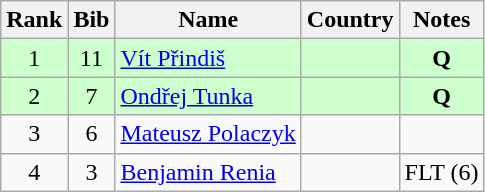<table class="wikitable" style="text-align:center;">
<tr>
<th>Rank</th>
<th>Bib</th>
<th>Name</th>
<th>Country</th>
<th>Notes</th>
</tr>
<tr bgcolor=ccffcc>
<td>1</td>
<td>11</td>
<td align=left><a href='#'>Vít Přindiš</a></td>
<td align=left></td>
<td><strong>Q</strong></td>
</tr>
<tr bgcolor=ccffcc>
<td>2</td>
<td>7</td>
<td align=left><a href='#'>Ondřej Tunka</a></td>
<td align=left></td>
<td><strong>Q</strong></td>
</tr>
<tr>
<td>3</td>
<td>6</td>
<td align=left><a href='#'>Mateusz Polaczyk</a></td>
<td align=left></td>
<td></td>
</tr>
<tr>
<td>4</td>
<td>3</td>
<td align=left><a href='#'>Benjamin Renia</a></td>
<td align=left></td>
<td>FLT (6)</td>
</tr>
</table>
